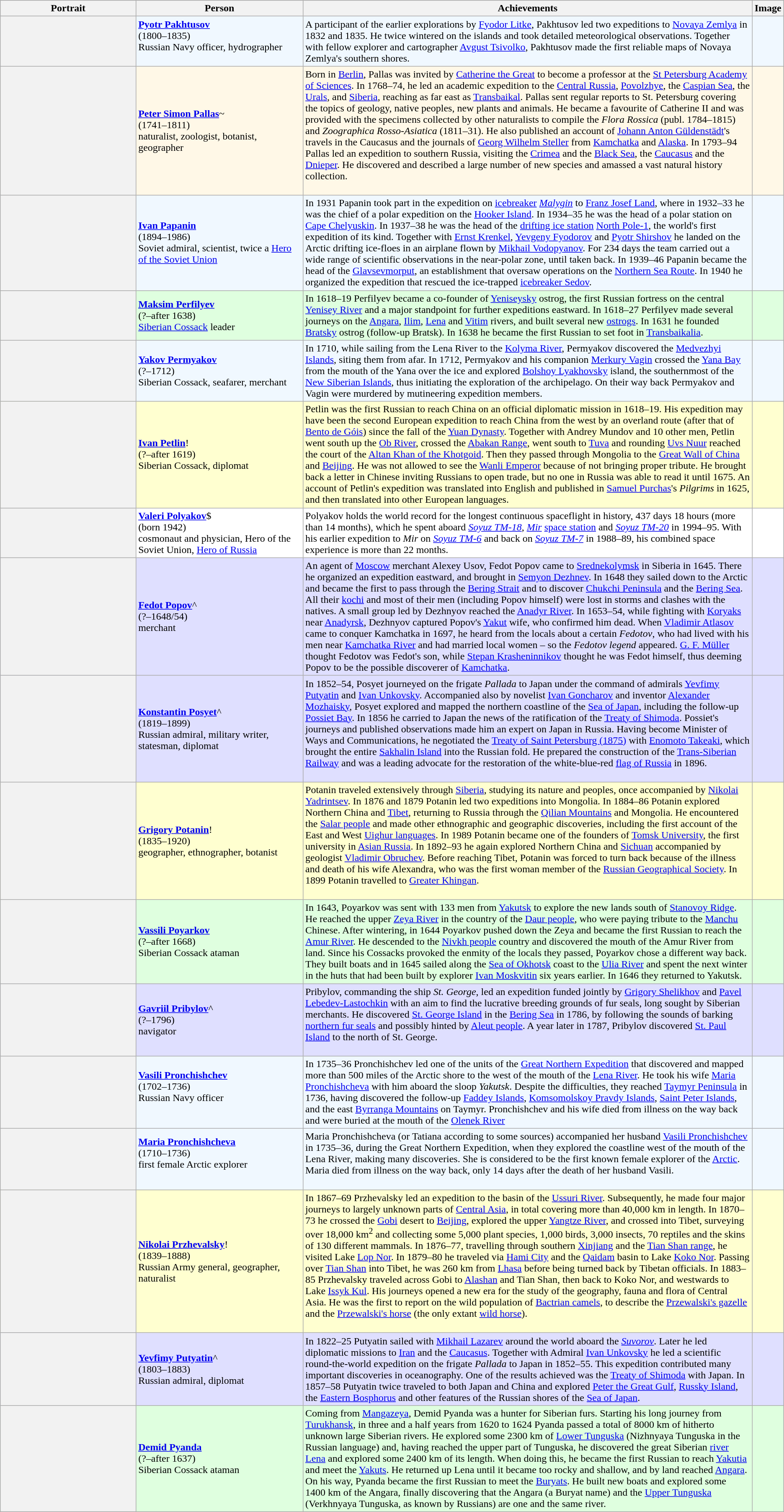<table class="wikitable">
<tr style="background:#ccc;">
<th scope="col" width=18%>Portrait</th>
<th scope="col" width=22%>Person</th>
<th scope="col" width=60%>Achievements</th>
<th scope="col">Image</th>
</tr>
<tr style="background:#f0f8ff;">
<th scope="row" align=center></th>
<td><strong><a href='#'>Pyotr Pakhtusov</a></strong><br>(1800–1835)<br>Russian Navy officer, hydrographer<br><br></td>
<td>A participant of the earlier explorations by <a href='#'>Fyodor Litke</a>, Pakhtusov led two expeditions to <a href='#'>Novaya Zemlya</a> in 1832 and 1835. He twice wintered on the islands and took detailed meteorological observations. Together with fellow explorer and cartographer <a href='#'>Avgust Tsivolko</a>, Pakhtusov made the first reliable maps of Novaya Zemlya's southern shores.</td>
<td align=center></td>
</tr>
<tr style="background:#fff8e7;">
<th scope="row" align=center></th>
<td><strong><a href='#'>Peter Simon Pallas</a></strong>~<br>(1741–1811)<br>naturalist, zoologist, botanist, geographer</td>
<td>Born in <a href='#'>Berlin</a>, Pallas was invited by <a href='#'>Catherine the Great</a> to become a professor at the <a href='#'>St Petersburg Academy of Sciences</a>. In 1768–74, he led an academic expedition to the <a href='#'>Central Russia</a>, <a href='#'>Povolzhye</a>, the <a href='#'>Caspian Sea</a>, the <a href='#'>Urals</a>, and <a href='#'>Siberia</a>, reaching as far east as <a href='#'>Transbaikal</a>. Pallas sent regular reports to St. Petersburg covering the topics of geology, native peoples, new plants and animals. He became a favourite of Catherine II and was provided with the specimens collected by other naturalists to compile the <em>Flora Rossica</em> (publ. 1784–1815) and <em>Zoographica Rosso-Asiatica</em> (1811–31). He also published an account of <a href='#'>Johann Anton Güldenstädt</a>'s travels in the Caucasus and the journals of <a href='#'>Georg Wilhelm Steller</a> from <a href='#'>Kamchatka</a> and <a href='#'>Alaska</a>. In 1793–94 Pallas led an expedition to southern Russia, visiting the <a href='#'>Crimea</a> and the <a href='#'>Black Sea</a>, the <a href='#'>Caucasus</a> and the <a href='#'>Dnieper</a>. He discovered and described a large number of new species and amassed a vast natural history collection.<br><br></td>
<td align=center> </td>
</tr>
<tr style="background:#f0f8ff;">
<th scope="row" align=center></th>
<td><strong><a href='#'>Ivan Papanin</a></strong><br> (1894–1986)<br>Soviet admiral, scientist, twice a <a href='#'>Hero of the Soviet Union</a></td>
<td>In 1931 Papanin took part in the expedition on <a href='#'>icebreaker</a> <em><a href='#'>Malygin</a></em> to <a href='#'>Franz Josef Land</a>, where in 1932–33 he was the chief of a polar expedition on the <a href='#'>Hooker Island</a>. In 1934–35 he was the head of a polar station on <a href='#'>Cape Chelyuskin</a>. In 1937–38 he was the head of the <a href='#'>drifting ice station</a> <a href='#'>North Pole-1</a>, the world's first expedition of its kind. Together with <a href='#'>Ernst Krenkel</a>, <a href='#'>Yevgeny Fyodorov</a> and <a href='#'>Pyotr Shirshov</a> he landed on the Arctic drifting ice-floes in an airplane flown by <a href='#'>Mikhail Vodopyanov</a>. For 234 days the team carried out a wide range of scientific observations in the near-polar zone, until taken back. In 1939–46 Papanin became the head of the <a href='#'>Glavsevmorput</a>, an establishment that oversaw operations on the <a href='#'>Northern Sea Route</a>. In 1940 he organized the expedition that rescued the ice-trapped <a href='#'>icebreaker Sedov</a>.</td>
<td align=center></td>
</tr>
<tr style="background:#dfffdf;">
<th scope="row"></th>
<td><strong><a href='#'>Maksim Perfilyev</a></strong><br>(?–after 1638)<br><a href='#'>Siberian Cossack</a> leader</td>
<td>In 1618–19 Perfilyev became a co-founder of <a href='#'>Yeniseysky</a> ostrog, the first Russian fortress on the central <a href='#'>Yenisey River</a> and a major standpoint for further expeditions eastward. In 1618–27 Perfilyev made several journeys on the <a href='#'>Angara</a>, <a href='#'>Ilim</a>, <a href='#'>Lena</a> and <a href='#'>Vitim</a> rivers, and built several new <a href='#'>ostrogs</a>. In 1631 he founded <a href='#'>Bratsky</a> ostrog (follow-up Bratsk). In 1638 he became the first Russian to set foot in <a href='#'>Transbaikalia</a>.</td>
<td align=center></td>
</tr>
<tr style="background:#f0f8ff;">
<th scope="row"></th>
<td><strong><a href='#'>Yakov Permyakov</a></strong><br> (?–1712)<br>Siberian Cossack, seafarer, merchant</td>
<td>In 1710, while sailing from the Lena River to the <a href='#'>Kolyma River</a>, Permyakov discovered the <a href='#'>Medvezhyi Islands</a>, siting them from afar. In 1712, Permyakov and his companion <a href='#'>Merkury Vagin</a> crossed the <a href='#'>Yana Bay</a> from the mouth of the Yana over the ice and explored <a href='#'>Bolshoy Lyakhovsky</a> island, the southernmost of the <a href='#'>New Siberian Islands</a>, thus initiating the exploration of the archipelago. On their way back Permyakov and Vagin were murdered by mutineering expedition members.</td>
<td align=center></td>
</tr>
<tr style="background:#ffffd0;">
<th scope="row"></th>
<td><strong><a href='#'>Ivan Petlin</a></strong>!<br> (?–after 1619)<br>Siberian Cossack, diplomat</td>
<td>Petlin was the first Russian to reach China on an official diplomatic mission in 1618–19. His expedition may have been the second European expedition to reach China from the west by an overland route (after that of <a href='#'>Bento de Góis</a>) since the fall of the <a href='#'>Yuan Dynasty</a>. Together with Andrey Mundov and 10 other men, Petlin went south up the <a href='#'>Ob River</a>, crossed the <a href='#'>Abakan Range</a>, went south to <a href='#'>Tuva</a> and rounding <a href='#'>Uvs Nuur</a> reached the court of the <a href='#'>Altan Khan of the Khotgoid</a>. Then they passed through Mongolia to the <a href='#'>Great Wall of China</a> and <a href='#'>Beijing</a>. He was not allowed to see the <a href='#'>Wanli Emperor</a> because of not bringing proper tribute. He brought back a letter in Chinese inviting Russians to open trade, but no one in Russia was able to read it until 1675. An account of Petlin's expedition was translated into English and published in <a href='#'>Samuel Purchas</a>'s <em>Pilgrims</em> in 1625, and then translated into other European languages.</td>
<td align=center></td>
</tr>
<tr style="background:#FFFFFF;">
<th scope="row" align=center></th>
<td><strong><a href='#'>Valeri Polyakov</a></strong>$<br>(born 1942)<br>cosmonaut and physician, Hero of the Soviet Union, <a href='#'>Hero of Russia</a></td>
<td>Polyakov holds the world record for the longest continuous spaceflight in history, 437 days 18 hours (more than 14 months), which he spent aboard <em><a href='#'>Soyuz TM-18</a></em>, <em><a href='#'>Mir</a></em> <a href='#'>space station</a> and <em><a href='#'>Soyuz TM-20</a></em> in 1994–95. With his earlier expedition to <em>Mir</em> on <em><a href='#'>Soyuz TM-6</a></em> and back on <em><a href='#'>Soyuz TM-7</a></em> in 1988–89, his combined space experience is more than 22 months.</td>
<td align=center></td>
</tr>
<tr style="background:#dfdfff;">
<th scope="row" align=center></th>
<td><strong><a href='#'>Fedot Popov</a></strong>^<br>(?–1648/54)<br>merchant</td>
<td>An agent of <a href='#'>Moscow</a> merchant Alexey Usov, Fedot Popov came to <a href='#'>Srednekolymsk</a> in Siberia in 1645. There he organized an expedition eastward, and brought in <a href='#'>Semyon Dezhnev</a>. In 1648 they sailed down to the Arctic and became the first to pass through the <a href='#'>Bering Strait</a> and to discover <a href='#'>Chukchi Peninsula</a> and the <a href='#'>Bering Sea</a>. All their <a href='#'>kochi</a> and most of their men (including Popov himself) were lost in storms and clashes with the natives. A small group led by Dezhnyov reached the <a href='#'>Anadyr River</a>. In 1653–54, while fighting with <a href='#'>Koryaks</a> near <a href='#'>Anadyrsk</a>, Dezhnyov captured Popov's <a href='#'>Yakut</a> wife, who confirmed him dead. When <a href='#'>Vladimir Atlasov</a> came to conquer Kamchatka in 1697, he heard from the locals about a certain <em>Fedotov</em>, who had lived with his men near <a href='#'>Kamchatka River</a> and had married local women – so the <em>Fedotov legend</em> appeared. <a href='#'>G. F. Müller</a> thought Fedotov was Fedot's son, while <a href='#'>Stepan Krasheninnikov</a> thought he was Fedot himself, thus deeming Popov to be the possible discoverer of <a href='#'>Kamchatka</a>.</td>
<td align=center></td>
</tr>
<tr style="background:#dfdfff;">
<th scope="row" align=center></th>
<td><strong><a href='#'>Konstantin Posyet</a></strong>^<br>(1819–1899)<br>Russian admiral, military writer, statesman, diplomat</td>
<td>In 1852–54, Posyet journeyed on the frigate <em>Pallada</em> to Japan under the command of admirals <a href='#'>Yevfimy Putyatin</a> and <a href='#'>Ivan Unkovsky</a>. Accompanied also by novelist <a href='#'>Ivan Goncharov</a> and inventor <a href='#'>Alexander Mozhaisky</a>, Posyet explored and mapped the northern coastline of the <a href='#'>Sea of Japan</a>, including the follow-up <a href='#'>Possiet Bay</a>. In 1856 he carried to Japan the news of the ratification of the <a href='#'>Treaty of Shimoda</a>. Possiet's journeys and published observations made him an expert on Japan in Russia. Having become Minister of Ways and Communications, he negotiated the <a href='#'>Treaty of Saint Petersburg (1875)</a> with <a href='#'>Enomoto Takeaki</a>, which brought the entire <a href='#'>Sakhalin Island</a> into the Russian fold. He prepared the construction of the <a href='#'>Trans-Siberian Railway</a> and was a leading advocate for the restoration of the white-blue-red <a href='#'>flag of Russia</a> in 1896.<br><br></td>
<td align=center></td>
</tr>
<tr style="background:#ffffd0;">
<th scope="row" align=center></th>
<td><strong><a href='#'>Grigory Potanin</a></strong>!<br>(1835–1920)<br>geographer, ethnographer, botanist</td>
<td>Potanin traveled extensively through <a href='#'>Siberia</a>, studying its nature and peoples, once accompanied by <a href='#'>Nikolai Yadrintsev</a>. In 1876 and 1879 Potanin led two expeditions into Mongolia. In 1884–86 Potanin explored Northern China and <a href='#'>Tibet</a>, returning to Russia through the <a href='#'>Qilian Mountains</a> and Mongolia. He encountered the <a href='#'>Salar people</a> and made other ethnographic and geographic discoveries, including the first account of the East and West <a href='#'>Uighur languages</a>. In 1989 Potanin became one of the founders of <a href='#'>Tomsk University</a>, the first university in <a href='#'>Asian Russia</a>. In 1892–93 he again explored Northern China and <a href='#'>Sichuan</a> accompanied by geologist <a href='#'>Vladimir Obruchev</a>. Before reaching Tibet, Potanin was forced to turn back because of the illness and death of his wife Alexandra, who was the first woman member of the <a href='#'>Russian Geographical Society</a>. In 1899 Potanin travelled to <a href='#'>Greater Khingan</a>.<br><br></td>
<td align=center></td>
</tr>
<tr style="background:#dfffdf;">
<th scope="row" align=center></th>
<td><strong><a href='#'>Vassili Poyarkov</a></strong><br> (?–after 1668) <br>Siberian Cossack ataman</td>
<td>In 1643, Poyarkov was sent with 133 men from <a href='#'>Yakutsk</a> to explore the new lands south of <a href='#'>Stanovoy Ridge</a>. He reached the upper <a href='#'>Zeya River</a> in the country of the <a href='#'>Daur people</a>, who were paying tribute to the <a href='#'>Manchu</a> Chinese. After wintering, in 1644 Poyarkov pushed down the Zeya and became  the first Russian to reach the <a href='#'>Amur River</a>. He descended to the <a href='#'>Nivkh people</a> country and discovered the mouth of the Amur River from land. Since his Cossacks provoked the enmity of the locals they passed, Poyarkov chose a different way back. They built boats and in 1645 sailed along the <a href='#'>Sea of Okhotsk</a> coast to the <a href='#'>Ulia River</a> and spent the next winter in the huts that had been built by explorer <a href='#'>Ivan Moskvitin</a> six years earlier. In 1646 they returned to Yakutsk.</td>
<td align=center></td>
</tr>
<tr style="background:#dfdfff;">
<th scope="row"></th>
<td><strong><a href='#'>Gavriil Pribylov</a></strong>^<br>(?–1796)<br>navigator</td>
<td>Pribylov, commanding the ship <em>St. George</em>, led an expedition funded jointly by <a href='#'>Grigory Shelikhov</a> and <a href='#'>Pavel Lebedev-Lastochkin</a> with an aim to find the lucrative breeding grounds of fur seals, long sought by Siberian merchants. He discovered <a href='#'>St. George Island</a> in the <a href='#'>Bering Sea</a> in 1786, by following the sounds of barking <a href='#'>northern fur seals</a> and possibly hinted by <a href='#'>Aleut people</a>. A year later in 1787, Pribylov discovered <a href='#'>St. Paul Island</a> to the north of St. George.<br><br></td>
<td align=center></td>
</tr>
<tr style="background:#f0f8ff;">
<th scope="row" align=center></th>
<td><strong><a href='#'>Vasili Pronchishchev</a></strong><br>(1702–1736)<br>Russian Navy officer<br><br></td>
<td>In 1735–36 Pronchishchev led one of the units of the <a href='#'>Great Northern Expedition</a> that discovered and mapped more than 500 miles of the Arctic shore to the west of the mouth of the <a href='#'>Lena River</a>. He took his wife <a href='#'>Maria Pronchishcheva</a> with him aboard the sloop <em>Yakutsk</em>. Despite the difficulties, they reached <a href='#'>Taymyr Peninsula</a> in 1736, having discovered the follow-up <a href='#'>Faddey Islands</a>, <a href='#'>Komsomolskoy Pravdy Islands</a>, <a href='#'>Saint Peter Islands</a>, and the east <a href='#'>Byrranga Mountains</a> on Taymyr. Pronchishchev and his wife died from illness on the way back and were buried at the mouth of the <a href='#'>Olenek River</a></td>
<td align=center></td>
</tr>
<tr style="background:#f0f8ff;">
<th scope="row" align=center></th>
<td><strong><a href='#'>Maria Pronchishcheva</a></strong><br>(1710–1736)<br>first female Arctic explorer<br><br></td>
<td>Maria Pronchishcheva (or Tatiana according to some sources) accompanied her husband <a href='#'>Vasili Pronchishchev</a> in 1735–36, during the Great Northern Expedition, when they explored the coastline west of the mouth of the Lena River, making many discoveries. She is considered to be the first known female explorer of the <a href='#'>Arctic</a>. Maria died from illness on the way back, only 14 days after the death of her husband Vasili.<br><br></td>
<td align=center></td>
</tr>
<tr style="background:#ffffd0;">
<th scope="row" align=center></th>
<td><strong><a href='#'>Nikolai Przhevalsky</a></strong>!<br> (1839–1888)<br>Russian Army general, geographer, naturalist</td>
<td>In 1867–69 Przhevalsky led an expedition to the basin of the <a href='#'>Ussuri River</a>. Subsequently, he made four major journeys to largely unknown parts of <a href='#'>Central Asia</a>, in total covering more than 40,000 km in length. In 1870–73 he crossed the <a href='#'>Gobi</a> desert to <a href='#'>Beijing</a>, explored the upper <a href='#'>Yangtze River</a>, and crossed into Tibet, surveying over 18,000 km<sup>2</sup> and collecting some 5,000 plant species, 1,000 birds, 3,000 insects, 70 reptiles and the skins of 130 different mammals. In 1876–77, travelling through southern <a href='#'>Xinjiang</a> and the <a href='#'>Tian Shan range</a>, he visited Lake <a href='#'>Lop Nor</a>. In 1879–80 he traveled via <a href='#'>Hami City</a> and the <a href='#'>Qaidam</a> basin to Lake <a href='#'>Koko Nor</a>. Passing over <a href='#'>Tian Shan</a> into Tibet, he was 260 km from <a href='#'>Lhasa</a> before being turned back by Tibetan officials. In 1883–85 Przhevalsky traveled across Gobi to <a href='#'>Alashan</a> and Tian Shan, then back to Koko Nor, and westwards to Lake <a href='#'>Issyk Kul</a>. His journeys opened a new era for the study of the geography, fauna and flora of Central Asia. He was the first to report on the wild population of <a href='#'>Bactrian camels</a>, to describe the <a href='#'>Przewalski's gazelle</a> and the <a href='#'>Przewalski's horse</a> (the only extant <a href='#'>wild horse</a>).<br><br></td>
<td align=center></td>
</tr>
<tr style="background:#dfdfff;">
<th scope="row" align=center></th>
<td><strong><a href='#'>Yevfimy Putyatin</a></strong>^<br>(1803–1883)<br>Russian admiral, diplomat</td>
<td>In 1822–25 Putyatin sailed with <a href='#'>Mikhail Lazarev</a> around the world aboard the <em><a href='#'>Suvorov</a></em>. Later he led diplomatic missions to <a href='#'>Iran</a> and the <a href='#'>Caucasus</a>. Together with Admiral <a href='#'>Ivan Unkovsky</a> he led a scientific round-the-world expedition on the frigate <em>Pallada</em> to Japan in 1852–55. This expedition contributed many important discoveries in oceanography. One of the results achieved was the <a href='#'>Treaty of Shimoda</a> with Japan. In 1857–58 Putyatin twice traveled to both Japan and China and explored <a href='#'>Peter the Great Gulf</a>, <a href='#'>Russky Island</a>, the <a href='#'>Eastern Bosphorus</a> and other features of the Russian shores of the <a href='#'>Sea of Japan</a>.</td>
<td align=center></td>
</tr>
<tr style="background:#dfffdf;">
<th scope="row"></th>
<td><strong><a href='#'>Demid Pyanda</a></strong><br>(?–after 1637)<br>Siberian Cossack ataman</td>
<td>Coming from <a href='#'>Mangazeya</a>, Demid Pyanda was a hunter for Siberian furs. Starting his long journey from <a href='#'>Turukhansk</a>, in three and a half years from 1620 to 1624 Pyanda passed a total of 8000 km of hitherto unknown large Siberian rivers. He explored some 2300 km of <a href='#'>Lower Tunguska</a> (Nizhnyaya Tunguska in the Russian language) and, having reached the upper part of Tunguska, he discovered the great Siberian <a href='#'>river Lena</a> and explored some 2400 km of its length. When doing this, he became the first Russian to reach <a href='#'>Yakutia</a> and meet the <a href='#'>Yakuts</a>. He returned up Lena until it became too rocky and shallow, and by land reached <a href='#'>Angara</a>. On his way, Pyanda became the first Russian to meet the <a href='#'>Buryats</a>. He built new boats and explored some 1400 km of the Angara, finally discovering that the Angara (a Buryat name) and the <a href='#'>Upper Tunguska</a> (Verkhnyaya Tunguska, as known by Russians) are one and the same river.</td>
<td align=center></td>
</tr>
</table>
